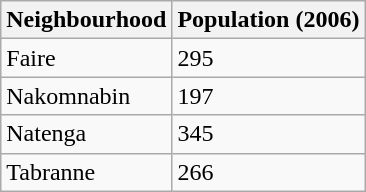<table class="wikitable">
<tr>
<th>Neighbourhood</th>
<th>Population (2006)</th>
</tr>
<tr>
<td>Faire</td>
<td>295</td>
</tr>
<tr>
<td>Nakomnabin</td>
<td>197</td>
</tr>
<tr>
<td>Natenga</td>
<td>345</td>
</tr>
<tr>
<td>Tabranne</td>
<td>266</td>
</tr>
</table>
